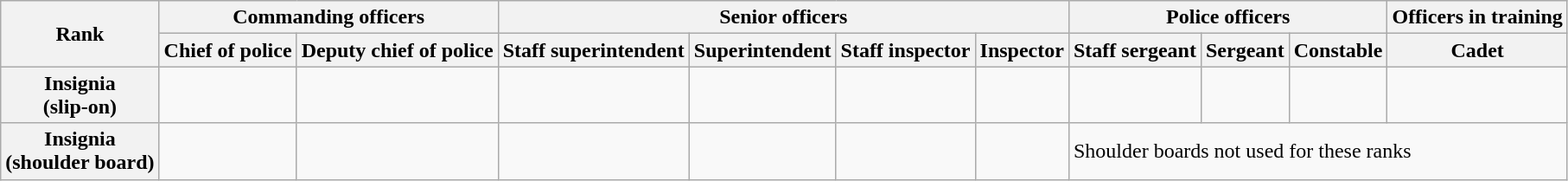<table class="wikitable">
<tr>
<th rowspan="2">Rank</th>
<th colspan="2">Commanding officers</th>
<th colspan="4">Senior officers</th>
<th colspan="3">Police officers</th>
<th>Officers in training</th>
</tr>
<tr>
<th>Chief of police</th>
<th>Deputy chief of police</th>
<th>Staff superintendent</th>
<th>Superintendent</th>
<th>Staff inspector</th>
<th>Inspector</th>
<th>Staff sergeant</th>
<th>Sergeant</th>
<th>Constable</th>
<th>Cadet</th>
</tr>
<tr>
<th>Insignia<br>(slip-on)</th>
<td></td>
<td></td>
<td></td>
<td></td>
<td></td>
<td></td>
<td></td>
<td></td>
<td></td>
<td></td>
</tr>
<tr>
<th>Insignia<br>(shoulder board)</th>
<td></td>
<td></td>
<td></td>
<td></td>
<td></td>
<td></td>
<td colspan="4">Shoulder boards not used for these ranks</td>
</tr>
</table>
